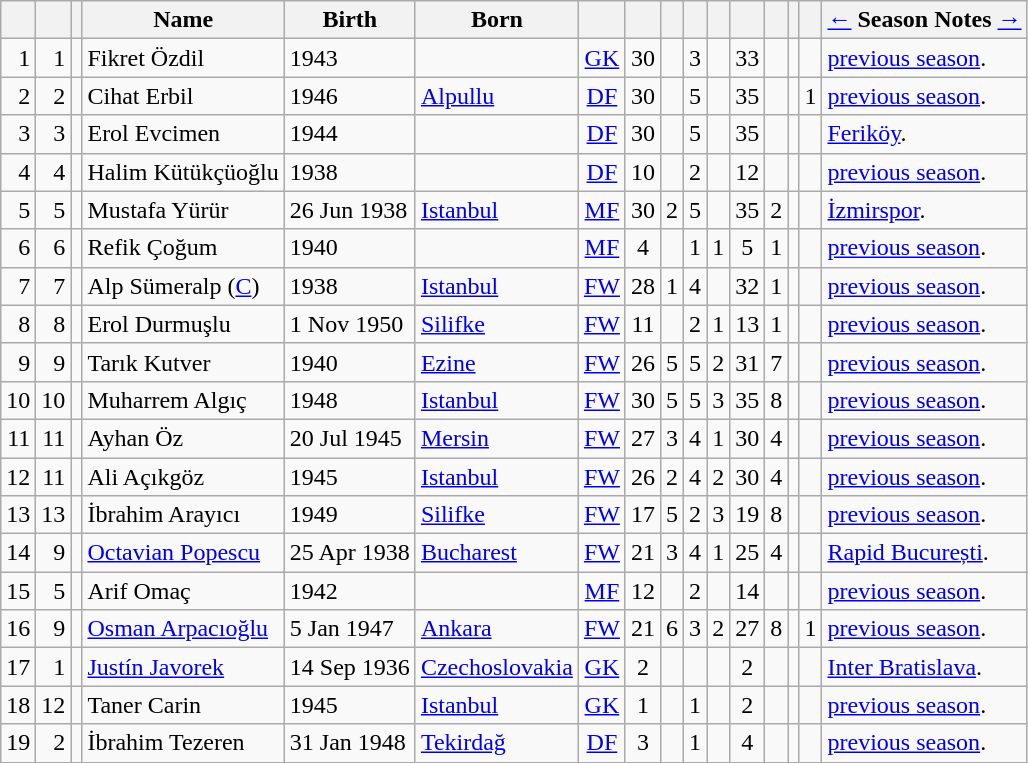<table class="wikitable sortable">
<tr>
<th></th>
<th></th>
<th></th>
<th>Name</th>
<th>Birth</th>
<th>Born</th>
<th></th>
<th></th>
<th></th>
<th></th>
<th></th>
<th></th>
<th></th>
<th></th>
<th></th>
<th><a href='#'>←</a> Season Notes <a href='#'>→</a></th>
</tr>
<tr>
<td align="right">1</td>
<td align="right">1</td>
<td></td>
<td>Fikret Özdil</td>
<td>1943</td>
<td></td>
<td align="center"><a href='#'>GK</a></td>
<td align="center">30</td>
<td></td>
<td align="center">3</td>
<td></td>
<td align="center">33</td>
<td></td>
<td></td>
<td></td>
<td> <a href='#'>previous season</a>.</td>
</tr>
<tr>
<td align="right">2</td>
<td align="right">2</td>
<td></td>
<td>Cihat Erbil</td>
<td>1946</td>
<td><a href='#'>Alpullu</a></td>
<td align="center"><a href='#'>DF</a></td>
<td align="center">30</td>
<td></td>
<td align="center">5</td>
<td></td>
<td align="center">35</td>
<td></td>
<td></td>
<td align="center">1</td>
<td> <a href='#'>previous season</a>.</td>
</tr>
<tr>
<td align="right">3</td>
<td align="right">3</td>
<td></td>
<td>Erol Evcimen</td>
<td>1944</td>
<td></td>
<td align="center"><a href='#'>DF</a></td>
<td align="center">30</td>
<td></td>
<td align="center">5</td>
<td></td>
<td align="center">35</td>
<td></td>
<td></td>
<td></td>
<td> <a href='#'>Feriköy</a>.</td>
</tr>
<tr>
<td align="right">4</td>
<td align="right">4</td>
<td></td>
<td>Halim Kütükçüoğlu</td>
<td>1938</td>
<td></td>
<td align="center"><a href='#'>DF</a></td>
<td align="center">10</td>
<td></td>
<td align="center">2</td>
<td></td>
<td align="center">12</td>
<td></td>
<td></td>
<td></td>
<td> <a href='#'>previous season</a>.</td>
</tr>
<tr>
<td align="right">5</td>
<td align="right">5</td>
<td></td>
<td>Mustafa Yürür</td>
<td>26 Jun 1938</td>
<td><a href='#'>Istanbul</a></td>
<td align="center"><a href='#'>MF</a></td>
<td align="center">30</td>
<td align="center">2</td>
<td align="center">5</td>
<td></td>
<td align="center">35</td>
<td align="center">2</td>
<td></td>
<td></td>
<td> <a href='#'>İzmirspor</a>.</td>
</tr>
<tr>
<td align="right">6</td>
<td align="right">6</td>
<td></td>
<td>Refik Çoğum</td>
<td>1940</td>
<td></td>
<td align="center"><a href='#'>MF</a></td>
<td align="center">4</td>
<td align="center"></td>
<td align="center">1</td>
<td align="center">1</td>
<td align="center">5</td>
<td align="center">1</td>
<td></td>
<td></td>
<td> <a href='#'>previous season</a>.</td>
</tr>
<tr>
<td align="right">7</td>
<td align="right">7</td>
<td></td>
<td>Alp Sümeralp (<a href='#'>C</a>)</td>
<td>1938</td>
<td><a href='#'>Istanbul</a></td>
<td align="center"><a href='#'>FW</a></td>
<td align="center">28</td>
<td align="center">1</td>
<td align="center">4</td>
<td></td>
<td align="center">32</td>
<td align="center">1</td>
<td></td>
<td></td>
<td> <a href='#'>previous season</a>.</td>
</tr>
<tr>
<td align="right">8</td>
<td align="right">8</td>
<td></td>
<td>Erol Durmuşlu</td>
<td>1 Nov 1950</td>
<td><a href='#'>Silifke</a></td>
<td align="center"><a href='#'>FW</a></td>
<td align="center">11</td>
<td></td>
<td align="center">2</td>
<td align="center">1</td>
<td align="center">13</td>
<td align="center">1</td>
<td></td>
<td></td>
<td> <a href='#'>previous season</a>.</td>
</tr>
<tr>
<td align="right">9</td>
<td align="right">9</td>
<td></td>
<td>Tarık Kutver</td>
<td>1940</td>
<td><a href='#'>Ezine</a></td>
<td align="center"><a href='#'>FW</a></td>
<td align="center">26</td>
<td align="center">5</td>
<td align="center">5</td>
<td align="center">2</td>
<td align="center">31</td>
<td align="center">7</td>
<td></td>
<td></td>
<td> <a href='#'>previous season</a>.</td>
</tr>
<tr>
<td align="right">10</td>
<td align="right">10</td>
<td></td>
<td>Muharrem Algıç</td>
<td>1948</td>
<td><a href='#'>Istanbul</a></td>
<td align="center"><a href='#'>FW</a></td>
<td align="center">30</td>
<td align="center">5</td>
<td align="center">5</td>
<td align="center">3</td>
<td align="center">35</td>
<td align="center">8</td>
<td></td>
<td></td>
<td> <a href='#'>previous season</a>.</td>
</tr>
<tr>
<td align="right">11</td>
<td align="right">11</td>
<td></td>
<td>Ayhan Öz</td>
<td>20 Jul 1945</td>
<td><a href='#'>Mersin</a></td>
<td align="center"><a href='#'>FW</a></td>
<td align="center">27</td>
<td align="center">3</td>
<td align="center">4</td>
<td align="center">1</td>
<td align="center">30</td>
<td align="center">4</td>
<td></td>
<td></td>
<td> <a href='#'>previous season</a>.</td>
</tr>
<tr>
<td align="right">12</td>
<td align="right">11</td>
<td></td>
<td>Ali Açıkgöz</td>
<td>1945</td>
<td><a href='#'>Istanbul</a></td>
<td align="center"><a href='#'>FW</a></td>
<td align="center">26</td>
<td align="center">2</td>
<td align="center">4</td>
<td align="center">2</td>
<td align="center">30</td>
<td align="center">4</td>
<td></td>
<td></td>
<td> <a href='#'>previous season</a>.</td>
</tr>
<tr>
<td align="right">13</td>
<td align="right">13</td>
<td></td>
<td>İbrahim Arayıcı</td>
<td>1949</td>
<td><a href='#'>Silifke</a></td>
<td align="center"><a href='#'>FW</a></td>
<td align="center">17</td>
<td align="center">5</td>
<td align="center">2</td>
<td align="center">3</td>
<td align="center">19</td>
<td align="center">8</td>
<td></td>
<td></td>
<td> <a href='#'>previous season</a>.</td>
</tr>
<tr>
<td align="right">14</td>
<td align="right">9</td>
<td></td>
<td><a href='#'>Octavian Popescu</a></td>
<td>25 Apr 1938</td>
<td><a href='#'>Bucharest</a></td>
<td align="center"><a href='#'>FW</a></td>
<td align="center">21</td>
<td align="center">3</td>
<td align="center">4</td>
<td align="center">1</td>
<td align="center">25</td>
<td align="center">4</td>
<td></td>
<td></td>
<td> <a href='#'>Rapid București</a>.</td>
</tr>
<tr>
<td align="right">15</td>
<td align="right">5</td>
<td></td>
<td>Arif Omaç</td>
<td>1942</td>
<td></td>
<td align="center"><a href='#'>MF</a></td>
<td align="center">12</td>
<td></td>
<td align="center">2</td>
<td></td>
<td align="center">14</td>
<td></td>
<td></td>
<td></td>
<td> <a href='#'>previous season</a>.</td>
</tr>
<tr>
<td align="right">16</td>
<td align="right">9</td>
<td></td>
<td><a href='#'>Osman Arpacıoğlu</a></td>
<td>5 Jan 1947</td>
<td><a href='#'>Ankara</a></td>
<td align="center"><a href='#'>FW</a></td>
<td align="center">21</td>
<td align="center">6</td>
<td align="center">3</td>
<td align="center">2</td>
<td align="center">27</td>
<td align="center">8</td>
<td></td>
<td align="center">1</td>
<td> <a href='#'>previous season</a>.</td>
</tr>
<tr>
<td align="right">17</td>
<td align="right">1</td>
<td></td>
<td><a href='#'>Justín Javorek</a></td>
<td>14 Sep 1936</td>
<td><a href='#'>Czechoslovakia</a></td>
<td align="center"><a href='#'>GK</a></td>
<td align="center">2</td>
<td></td>
<td></td>
<td></td>
<td align="center">2</td>
<td></td>
<td></td>
<td></td>
<td> <a href='#'>Inter Bratislava</a>.</td>
</tr>
<tr>
<td align="right">18</td>
<td align="right">12</td>
<td></td>
<td>Taner Carin</td>
<td>1945</td>
<td><a href='#'>Istanbul</a></td>
<td align="center"><a href='#'>GK</a></td>
<td align="center">1</td>
<td></td>
<td align="center">1</td>
<td></td>
<td align="center">2</td>
<td></td>
<td></td>
<td></td>
<td> <a href='#'>previous season</a>.</td>
</tr>
<tr>
<td align="right">19</td>
<td align="right">2</td>
<td></td>
<td>İbrahim Tezeren</td>
<td>31 Jan 1948</td>
<td><a href='#'>Tekirdağ</a></td>
<td align="center"><a href='#'>DF</a></td>
<td align="center">3</td>
<td></td>
<td align="center">1</td>
<td></td>
<td align="center">4</td>
<td></td>
<td></td>
<td></td>
<td> <a href='#'>previous season</a>.</td>
</tr>
</table>
